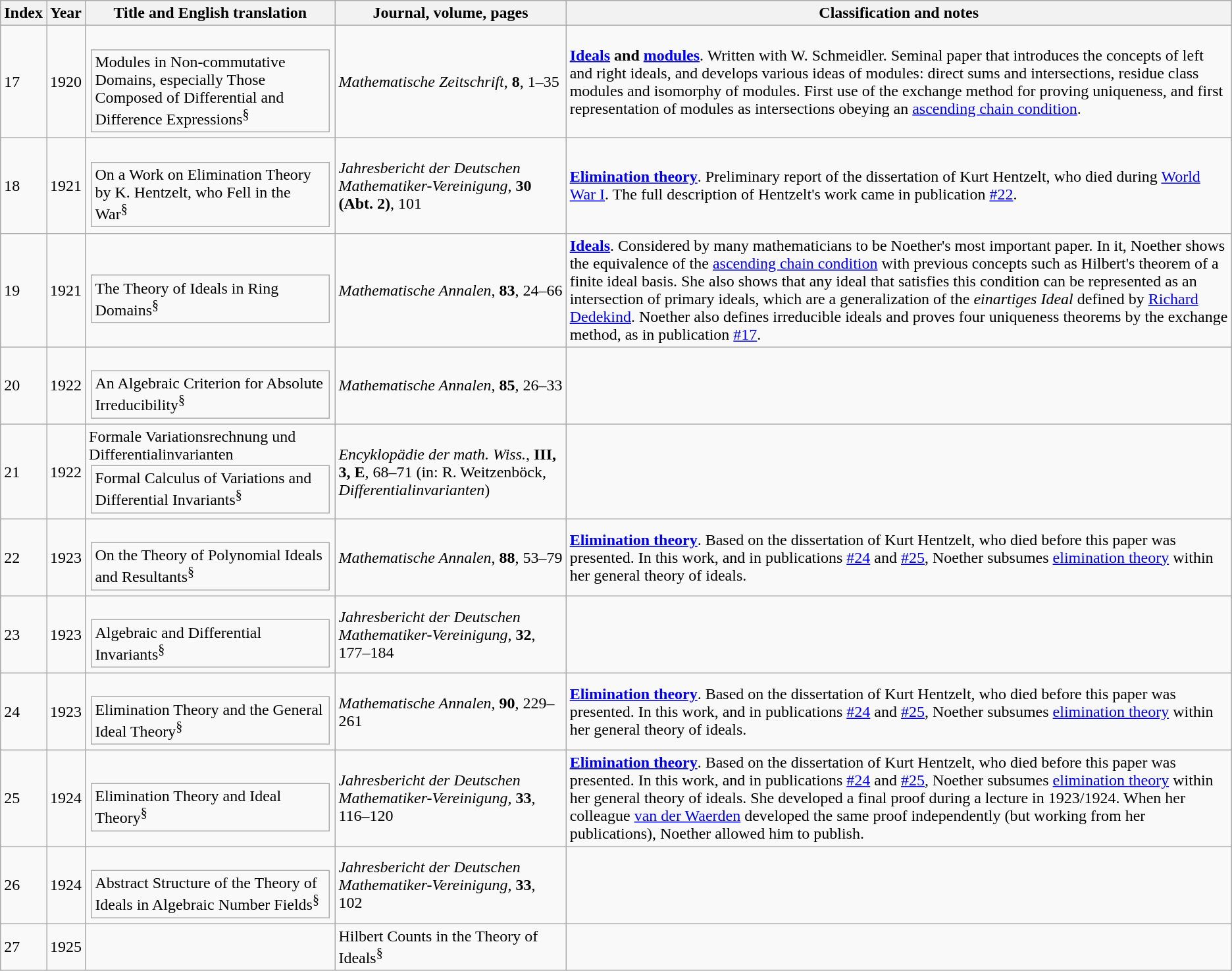<table class="wikitable sortable" id="Noether_publications_second_epoch">
<tr>
<th>Index</th>
<th>Year</th>
<th>Title and English translation</th>
<th>Journal, volume, pages</th>
<th>Classification and notes</th>
</tr>
<tr>
<td><span></span>17</td>
<td>1920</td>
<td><br><table>
<tr>
<td>Modules in Non-commutative Domains, especially Those Composed of Differential and Difference Expressions<sup>§</sup></td>
</tr>
</table>
</td>
<td><em>Mathematische Zeitschrift</em>, <strong>8</strong>, 1–35</td>
<td><strong><a href='#'>Ideals</a> and <a href='#'>modules</a></strong>.  Written with W. Schmeidler.  Seminal paper that introduces the concepts of left and right ideals, and develops various ideas of modules: direct sums and intersections, residue class modules and isomorphy of modules.  First use of the exchange method for proving uniqueness, and first representation of modules as intersections obeying an <a href='#'>ascending chain condition</a>.</td>
</tr>
<tr>
<td><span></span>18</td>
<td>1921</td>
<td><br><table>
<tr>
<td>On a Work on Elimination Theory by K. Hentzelt, who Fell in the War<sup>§</sup></td>
</tr>
</table>
</td>
<td><em>Jahresbericht der Deutschen Mathematiker-Vereinigung</em>, <strong>30 (Abt. 2)</strong>, 101</td>
<td><strong><a href='#'>Elimination theory</a></strong>.  Preliminary report of the dissertation of Kurt Hentzelt, who died during <a href='#'>World War I</a>.  The full description of Hentzelt's work came in publication <a href='#'>#22</a>.</td>
</tr>
<tr>
<td><span></span>19</td>
<td>1921</td>
<td><br><table>
<tr>
<td>The Theory of Ideals in Ring Domains<sup>§</sup></td>
</tr>
</table>
</td>
<td><em>Mathematische Annalen</em>, <strong>83</strong>, 24–66</td>
<td><strong><a href='#'>Ideals</a></strong>.  Considered by many mathematicians to be Noether's most important paper.  In it, Noether shows the equivalence of the <a href='#'>ascending chain condition</a> with previous concepts such as Hilbert's theorem of a finite ideal basis.  She also shows that any ideal that satisfies this condition can be represented as an intersection of primary ideals, which are a generalization of the <em>einartiges Ideal</em> defined by <a href='#'>Richard Dedekind</a>.  Noether also defines irreducible ideals and proves four uniqueness theorems by the exchange method, as in publication <a href='#'>#17</a>.</td>
</tr>
<tr>
<td><span></span>20</td>
<td>1922</td>
<td><br><table>
<tr>
<td>An Algebraic Criterion for Absolute Irreducibility<sup>§</sup></td>
</tr>
</table>
</td>
<td><em>Mathematische Annalen</em>, <strong>85</strong>, 26–33</td>
<td></td>
</tr>
<tr>
<td><span></span>21</td>
<td>1922</td>
<td>Formale Variationsrechnung und Differentialinvarianten<br><table>
<tr>
<td>Formal Calculus of Variations and Differential Invariants<sup>§</sup></td>
</tr>
</table>
</td>
<td><em>Encyklopädie der math. Wiss.</em>, <strong>III, 3, E</strong>, 68–71 (in: R. Weitzenböck, <em>Differentialinvarianten</em>)</td>
<td></td>
</tr>
<tr>
<td><span></span>22</td>
<td>1923</td>
<td><br><table>
<tr>
<td>On the Theory of Polynomial Ideals and Resultants<sup>§</sup></td>
</tr>
</table>
</td>
<td><em>Mathematische Annalen</em>, <strong>88</strong>, 53–79</td>
<td><strong><a href='#'>Elimination theory</a></strong>.  Based on the dissertation of Kurt Hentzelt, who died before this paper was presented.  In this work, and in publications <a href='#'>#24</a> and <a href='#'>#25</a>, Noether subsumes <a href='#'>elimination theory</a> within her general theory of ideals.</td>
</tr>
<tr>
<td><span></span>23</td>
<td>1923</td>
<td><br><table>
<tr>
<td>Algebraic and Differential Invariants<sup>§</sup></td>
</tr>
</table>
</td>
<td><em>Jahresbericht der Deutschen Mathematiker-Vereinigung</em>, <strong>32</strong>, 177–184</td>
<td></td>
</tr>
<tr>
<td><span></span>24</td>
<td>1923</td>
<td><br><table>
<tr>
<td>Elimination Theory and the General Ideal Theory<sup>§</sup></td>
</tr>
</table>
</td>
<td><em>Mathematische Annalen</em>, <strong>90</strong>, 229–261</td>
<td><strong><a href='#'>Elimination theory</a></strong>.  Based on the dissertation of Kurt Hentzelt, who died before this paper was presented.  In this work, and in publications <a href='#'>#24</a> and <a href='#'>#25</a>, Noether subsumes <a href='#'>elimination theory</a> within her general theory of ideals.</td>
</tr>
<tr>
<td><span></span>25</td>
<td>1924</td>
<td><br><table>
<tr>
<td>Elimination Theory and Ideal Theory<sup>§</sup></td>
</tr>
</table>
</td>
<td><em>Jahresbericht der Deutschen Mathematiker-Vereinigung</em>, <strong>33</strong>, 116–120</td>
<td><strong><a href='#'>Elimination theory</a></strong>.  Based on the dissertation of Kurt Hentzelt, who died before this paper was presented.  In this work, and in publications <a href='#'>#24</a> and <a href='#'>#25</a>, Noether subsumes <a href='#'>elimination theory</a> within her general theory of ideals. She developed a final proof during a lecture in 1923/1924.  When her colleague <a href='#'>van der Waerden</a> developed the same proof independently (but working from her publications), Noether allowed him to publish.</td>
</tr>
<tr>
<td><span></span>26</td>
<td>1924</td>
<td><br><table>
<tr>
<td>Abstract Structure of the Theory of Ideals in Algebraic Number Fields<sup>§</sup></td>
</tr>
</table>
</td>
<td><em>Jahresbericht der Deutschen Mathematiker-Vereinigung</em>, <strong>33</strong>, 102</td>
<td></td>
</tr>
<tr>
<td><span></span>27</td>
<td>1925</td>
<td></td>
<td>Hilbert Counts in the Theory of Ideals<sup>§</sup></td>
</tr>
</table>
